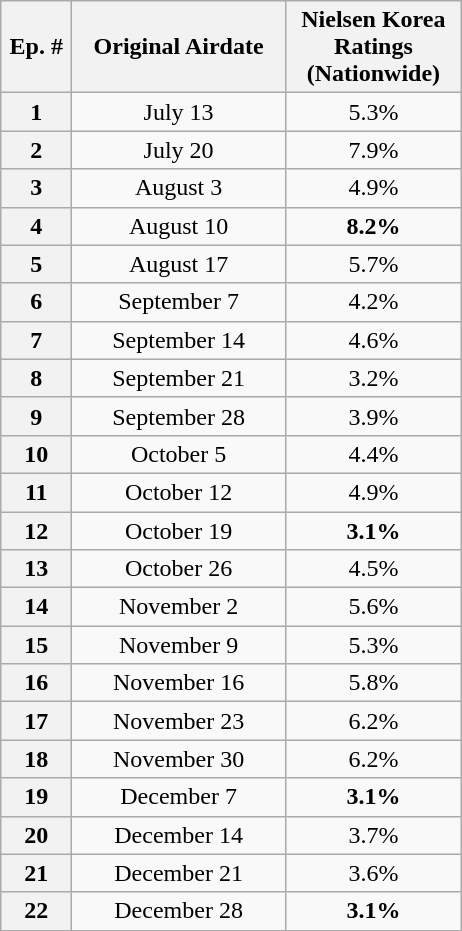<table class="wikitable" style="text-align:center">
<tr>
<th style=width:40px>Ep. #</th>
<th style=width:135px>Original Airdate</th>
<th colspan="1" width=110>Nielsen Korea Ratings (Nationwide)<br></th>
</tr>
<tr>
<th>1</th>
<td>July 13</td>
<td>5.3%</td>
</tr>
<tr>
<th>2</th>
<td>July 20</td>
<td>7.9%</td>
</tr>
<tr>
<th>3</th>
<td>August 3</td>
<td>4.9%</td>
</tr>
<tr>
<th>4</th>
<td>August 10</td>
<td><span><strong>8.2%</strong></span></td>
</tr>
<tr>
<th>5</th>
<td>August 17</td>
<td>5.7%</td>
</tr>
<tr>
<th>6</th>
<td>September 7</td>
<td>4.2%</td>
</tr>
<tr>
<th>7</th>
<td>September 14</td>
<td>4.6%</td>
</tr>
<tr>
<th>8</th>
<td>September 21</td>
<td>3.2%</td>
</tr>
<tr>
<th>9</th>
<td>September 28</td>
<td>3.9%</td>
</tr>
<tr>
<th>10</th>
<td>October 5</td>
<td>4.4%</td>
</tr>
<tr>
<th>11</th>
<td>October 12</td>
<td>4.9%</td>
</tr>
<tr>
<th>12</th>
<td>October 19</td>
<td><span><strong>3.1%</strong></span></td>
</tr>
<tr>
<th>13</th>
<td>October 26</td>
<td>4.5%</td>
</tr>
<tr>
<th>14</th>
<td>November 2</td>
<td>5.6%</td>
</tr>
<tr>
<th>15</th>
<td>November 9</td>
<td>5.3%</td>
</tr>
<tr>
<th>16</th>
<td>November 16</td>
<td>5.8%</td>
</tr>
<tr>
<th>17</th>
<td>November 23</td>
<td>6.2%</td>
</tr>
<tr>
<th>18</th>
<td>November 30</td>
<td>6.2%</td>
</tr>
<tr>
<th>19</th>
<td>December 7</td>
<td><span><strong>3.1%</strong></span></td>
</tr>
<tr>
<th>20</th>
<td>December 14</td>
<td>3.7%</td>
</tr>
<tr>
<th>21</th>
<td>December 21</td>
<td>3.6%</td>
</tr>
<tr>
<th>22</th>
<td>December 28</td>
<td><span><strong>3.1%</strong></span></td>
</tr>
<tr>
</tr>
</table>
